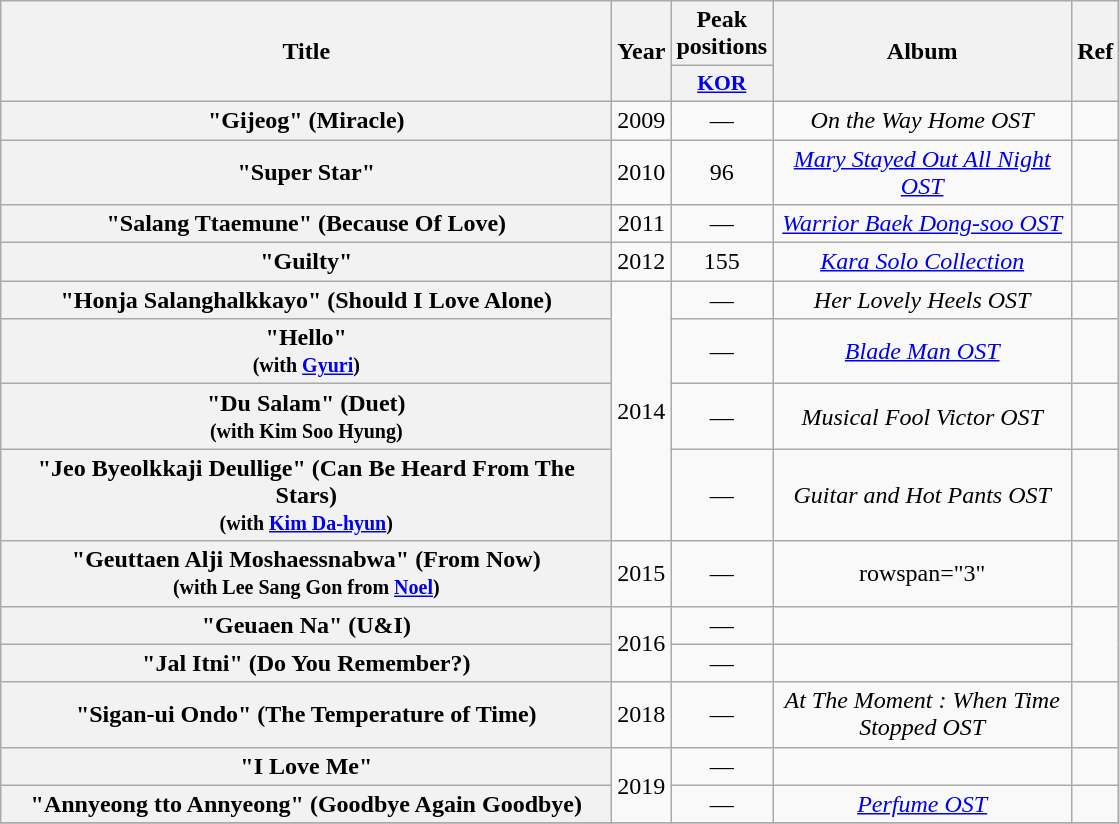<table class="wikitable plainrowheaders" style="text-align:center;">
<tr>
<th scope="col" rowspan="2" style="width:25em">Title</th>
<th scope="col" rowspan="2" style="width:2em">Year</th>
<th scope="col">Peak positions</th>
<th scope="col" rowspan="2" style="width:12em">Album</th>
<th rowspan="2">Ref</th>
</tr>
<tr>
<th scope="col" style="width:3em;font-size:90%;"><a href='#'>KOR</a><br></th>
</tr>
<tr>
<th scope="row">"Gijeog" (Miracle)</th>
<td>2009</td>
<td>—</td>
<td><em>On the Way Home OST</em></td>
<td></td>
</tr>
<tr>
<th scope="row">"Super Star"</th>
<td>2010</td>
<td>96</td>
<td><em><a href='#'>Mary Stayed Out All Night OST</a></em></td>
<td></td>
</tr>
<tr>
<th scope="row">"Salang Ttaemune" (Because Of Love)</th>
<td>2011</td>
<td>—</td>
<td><em><a href='#'>Warrior Baek Dong-soo OST</a></em></td>
<td></td>
</tr>
<tr>
<th scope="row">"Guilty"</th>
<td>2012</td>
<td>155</td>
<td><em><a href='#'>Kara Solo Collection</a></em></td>
<td></td>
</tr>
<tr>
<th scope="row">"Honja Salanghalkkayo" (Should I Love Alone)</th>
<td rowspan="4">2014</td>
<td>—</td>
<td><em>Her Lovely Heels OST</em></td>
<td></td>
</tr>
<tr>
<th scope="row">"Hello"<br><small>(with <a href='#'>Gyuri</a>)</small></th>
<td>—</td>
<td><em><a href='#'>Blade Man OST</a></em></td>
<td></td>
</tr>
<tr>
<th scope="row">"Du Salam" (Duet)<br><small>(with Kim Soo Hyung)</small></th>
<td>—</td>
<td><em>Musical Fool Victor OST</em></td>
<td></td>
</tr>
<tr>
<th scope="row">"Jeo Byeolkkaji Deullige" (Can Be Heard From The Stars)<br><small>(with <a href='#'>Kim Da-hyun</a>)</small></th>
<td>—</td>
<td><em>Guitar and Hot Pants OST</em></td>
<td></td>
</tr>
<tr>
<th scope="row">"Geuttaen Alji Moshaessnabwa" (From Now)<br><small>(with Lee Sang Gon from <a href='#'>Noel</a>)</small></th>
<td>2015</td>
<td>—</td>
<td>rowspan="3" </td>
<td></td>
</tr>
<tr>
<th scope="row">"Geuaen Na" (U&I)</th>
<td rowspan="2">2016</td>
<td>—</td>
<td></td>
</tr>
<tr>
<th scope="row">"Jal Itni" (Do You Remember?)</th>
<td>—</td>
<td></td>
</tr>
<tr>
<th scope="row">"Sigan-ui Ondo" (The Temperature of Time)</th>
<td rowspan="1">2018</td>
<td>—</td>
<td><em>At The Moment : When Time Stopped OST</em></td>
<td></td>
</tr>
<tr>
<th scope="row">"I Love Me"</th>
<td rowspan="2">2019</td>
<td>—</td>
<td></td>
<td></td>
</tr>
<tr>
<th scope="row">"Annyeong tto Annyeong" (Goodbye Again Goodbye)</th>
<td>—</td>
<td><em><a href='#'>Perfume OST</a></em></td>
<td></td>
</tr>
<tr>
</tr>
</table>
